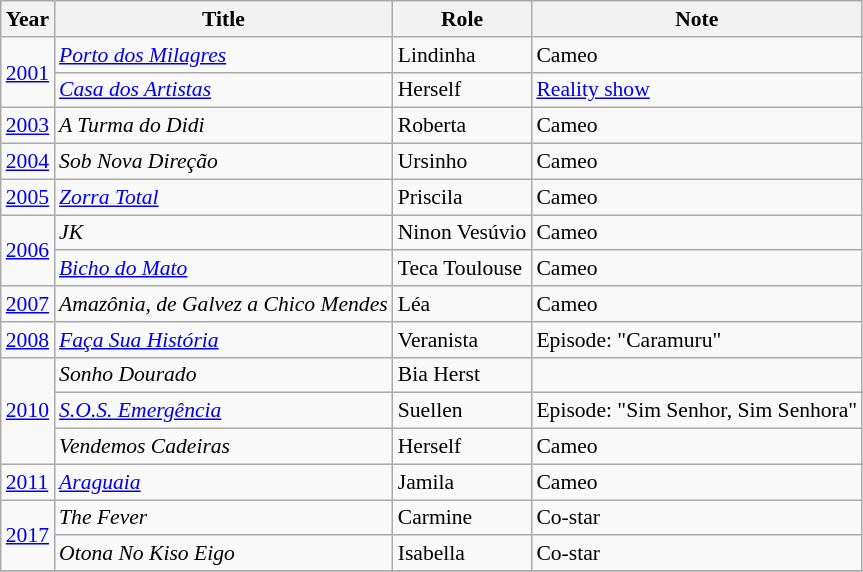<table class="wikitable" style="font-size: 90%;">
<tr>
<th>Year</th>
<th>Title</th>
<th>Role</th>
<th>Note</th>
</tr>
<tr>
<td rowspan="2"><a href='#'>2001</a></td>
<td><em><a href='#'>Porto dos Milagres</a></em></td>
<td>Lindinha</td>
<td>Cameo</td>
</tr>
<tr>
<td><em><a href='#'>Casa dos Artistas</a></em></td>
<td>Herself</td>
<td><a href='#'>Reality show</a></td>
</tr>
<tr>
<td><a href='#'>2003</a></td>
<td><em>A Turma do Didi</em></td>
<td>Roberta</td>
<td>Cameo</td>
</tr>
<tr>
<td><a href='#'>2004</a></td>
<td><em>Sob Nova Direção</em></td>
<td>Ursinho</td>
<td>Cameo</td>
</tr>
<tr>
<td><a href='#'>2005</a></td>
<td><em><a href='#'>Zorra Total</a></em></td>
<td>Priscila</td>
<td>Cameo</td>
</tr>
<tr>
<td rowspan="2"><a href='#'>2006</a></td>
<td><em>JK</em></td>
<td>Ninon Vesúvio</td>
<td>Cameo</td>
</tr>
<tr>
<td><em><a href='#'>Bicho do Mato</a></em></td>
<td>Teca Toulouse</td>
<td>Cameo</td>
</tr>
<tr>
<td><a href='#'>2007</a></td>
<td><em>Amazônia, de Galvez a Chico Mendes</em></td>
<td>Léa</td>
<td>Cameo</td>
</tr>
<tr>
<td><a href='#'>2008</a></td>
<td><em><a href='#'>Faça Sua História</a></em></td>
<td>Veranista</td>
<td>Episode: "Caramuru"</td>
</tr>
<tr>
<td rowspan="3"><a href='#'>2010</a></td>
<td><em>Sonho Dourado</em></td>
<td>Bia Herst</td>
<td></td>
</tr>
<tr>
<td><em><a href='#'>S.O.S. Emergência</a></em></td>
<td>Suellen</td>
<td>Episode: "Sim Senhor, Sim Senhora"</td>
</tr>
<tr>
<td><em>Vendemos Cadeiras</em></td>
<td>Herself</td>
<td>Cameo</td>
</tr>
<tr>
<td><a href='#'>2011</a></td>
<td><em><a href='#'>Araguaia</a></em></td>
<td>Jamila</td>
<td>Cameo</td>
</tr>
<tr>
<td rowspan="2"><a href='#'>2017</a></td>
<td><em>The Fever</em></td>
<td>Carmine</td>
<td>Co-star</td>
</tr>
<tr>
<td><em>Otona No Kiso Eigo</em></td>
<td>Isabella</td>
<td>Co-star</td>
</tr>
<tr>
</tr>
</table>
